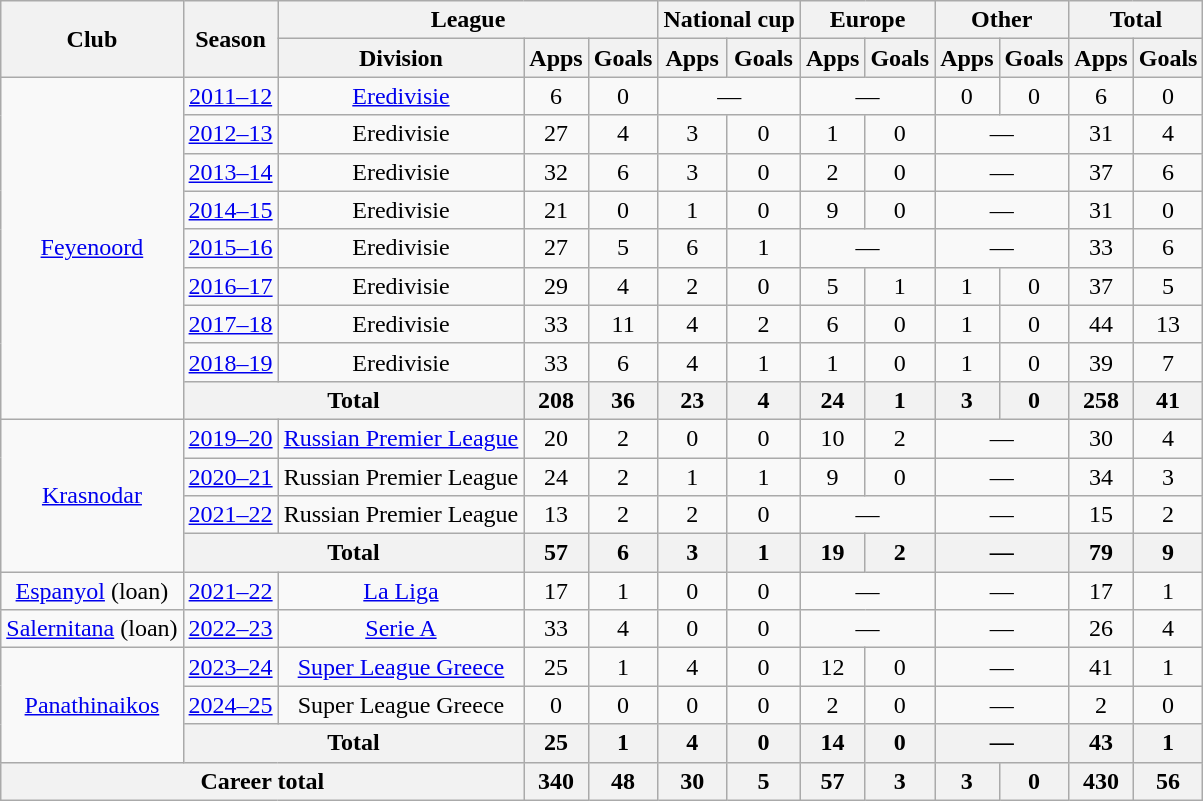<table class="wikitable" style="text-align:center">
<tr>
<th rowspan="2">Club</th>
<th rowspan="2">Season</th>
<th colspan="3">League</th>
<th colspan="2">National cup</th>
<th colspan="2">Europe</th>
<th colspan="2">Other</th>
<th colspan="2">Total</th>
</tr>
<tr>
<th>Division</th>
<th>Apps</th>
<th>Goals</th>
<th>Apps</th>
<th>Goals</th>
<th>Apps</th>
<th>Goals</th>
<th>Apps</th>
<th>Goals</th>
<th>Apps</th>
<th>Goals</th>
</tr>
<tr>
<td rowspan="9"><a href='#'>Feyenoord</a></td>
<td><a href='#'>2011–12</a></td>
<td><a href='#'>Eredivisie</a></td>
<td>6</td>
<td>0</td>
<td colspan="2">—</td>
<td colspan="2">—</td>
<td>0</td>
<td>0</td>
<td>6</td>
<td>0</td>
</tr>
<tr>
<td><a href='#'>2012–13</a></td>
<td>Eredivisie</td>
<td>27</td>
<td>4</td>
<td>3</td>
<td>0</td>
<td>1</td>
<td>0</td>
<td colspan="2">—</td>
<td>31</td>
<td>4</td>
</tr>
<tr>
<td><a href='#'>2013–14</a></td>
<td>Eredivisie</td>
<td>32</td>
<td>6</td>
<td>3</td>
<td>0</td>
<td>2</td>
<td>0</td>
<td colspan="2">—</td>
<td>37</td>
<td>6</td>
</tr>
<tr>
<td><a href='#'>2014–15</a></td>
<td>Eredivisie</td>
<td>21</td>
<td>0</td>
<td>1</td>
<td>0</td>
<td>9</td>
<td>0</td>
<td colspan="2">—</td>
<td>31</td>
<td>0</td>
</tr>
<tr>
<td><a href='#'>2015–16</a></td>
<td>Eredivisie</td>
<td>27</td>
<td>5</td>
<td>6</td>
<td>1</td>
<td colspan="2">—</td>
<td colspan="2">—</td>
<td>33</td>
<td>6</td>
</tr>
<tr>
<td><a href='#'>2016–17</a></td>
<td>Eredivisie</td>
<td>29</td>
<td>4</td>
<td>2</td>
<td>0</td>
<td>5</td>
<td>1</td>
<td>1</td>
<td>0</td>
<td>37</td>
<td>5</td>
</tr>
<tr>
<td><a href='#'>2017–18</a></td>
<td>Eredivisie</td>
<td>33</td>
<td>11</td>
<td>4</td>
<td>2</td>
<td>6</td>
<td>0</td>
<td>1</td>
<td>0</td>
<td>44</td>
<td>13</td>
</tr>
<tr>
<td><a href='#'>2018–19</a></td>
<td>Eredivisie</td>
<td>33</td>
<td>6</td>
<td>4</td>
<td>1</td>
<td>1</td>
<td>0</td>
<td>1</td>
<td>0</td>
<td>39</td>
<td>7</td>
</tr>
<tr>
<th colspan="2">Total</th>
<th>208</th>
<th>36</th>
<th>23</th>
<th>4</th>
<th>24</th>
<th>1</th>
<th>3</th>
<th>0</th>
<th>258</th>
<th>41</th>
</tr>
<tr>
<td rowspan="4"><a href='#'>Krasnodar</a></td>
<td><a href='#'>2019–20</a></td>
<td><a href='#'>Russian Premier League</a></td>
<td>20</td>
<td>2</td>
<td>0</td>
<td>0</td>
<td>10</td>
<td>2</td>
<td colspan="2">—</td>
<td>30</td>
<td>4</td>
</tr>
<tr>
<td><a href='#'>2020–21</a></td>
<td>Russian Premier League</td>
<td>24</td>
<td>2</td>
<td>1</td>
<td>1</td>
<td>9</td>
<td>0</td>
<td colspan="2">—</td>
<td>34</td>
<td>3</td>
</tr>
<tr>
<td><a href='#'>2021–22</a></td>
<td>Russian Premier League</td>
<td>13</td>
<td>2</td>
<td>2</td>
<td>0</td>
<td colspan="2">—</td>
<td colspan="2">—</td>
<td>15</td>
<td>2</td>
</tr>
<tr>
<th colspan="2">Total</th>
<th>57</th>
<th>6</th>
<th>3</th>
<th>1</th>
<th>19</th>
<th>2</th>
<th colspan="2">—</th>
<th>79</th>
<th>9</th>
</tr>
<tr>
<td><a href='#'>Espanyol</a> (loan)</td>
<td><a href='#'>2021–22</a></td>
<td><a href='#'>La Liga</a></td>
<td>17</td>
<td>1</td>
<td>0</td>
<td>0</td>
<td colspan="2">—</td>
<td colspan="2">—</td>
<td>17</td>
<td>1</td>
</tr>
<tr>
<td><a href='#'>Salernitana</a> (loan)</td>
<td><a href='#'>2022–23</a></td>
<td><a href='#'>Serie A</a></td>
<td>33</td>
<td>4</td>
<td>0</td>
<td>0</td>
<td colspan="2">—</td>
<td colspan="2">—</td>
<td>26</td>
<td>4</td>
</tr>
<tr>
<td rowspan="3"><a href='#'>Panathinaikos</a></td>
<td><a href='#'>2023–24</a></td>
<td><a href='#'>Super League Greece</a></td>
<td>25</td>
<td>1</td>
<td>4</td>
<td>0</td>
<td>12</td>
<td>0</td>
<td colspan="2">—</td>
<td>41</td>
<td>1</td>
</tr>
<tr>
<td><a href='#'>2024–25</a></td>
<td>Super League Greece</td>
<td>0</td>
<td>0</td>
<td>0</td>
<td>0</td>
<td>2</td>
<td>0</td>
<td colspan="2">—</td>
<td>2</td>
<td>0</td>
</tr>
<tr>
<th colspan="2">Total</th>
<th>25</th>
<th>1</th>
<th>4</th>
<th>0</th>
<th>14</th>
<th>0</th>
<th colspan="2">—</th>
<th>43</th>
<th>1</th>
</tr>
<tr>
<th colspan="3">Career total</th>
<th>340</th>
<th>48</th>
<th>30</th>
<th>5</th>
<th>57</th>
<th>3</th>
<th>3</th>
<th>0</th>
<th>430</th>
<th>56</th>
</tr>
</table>
